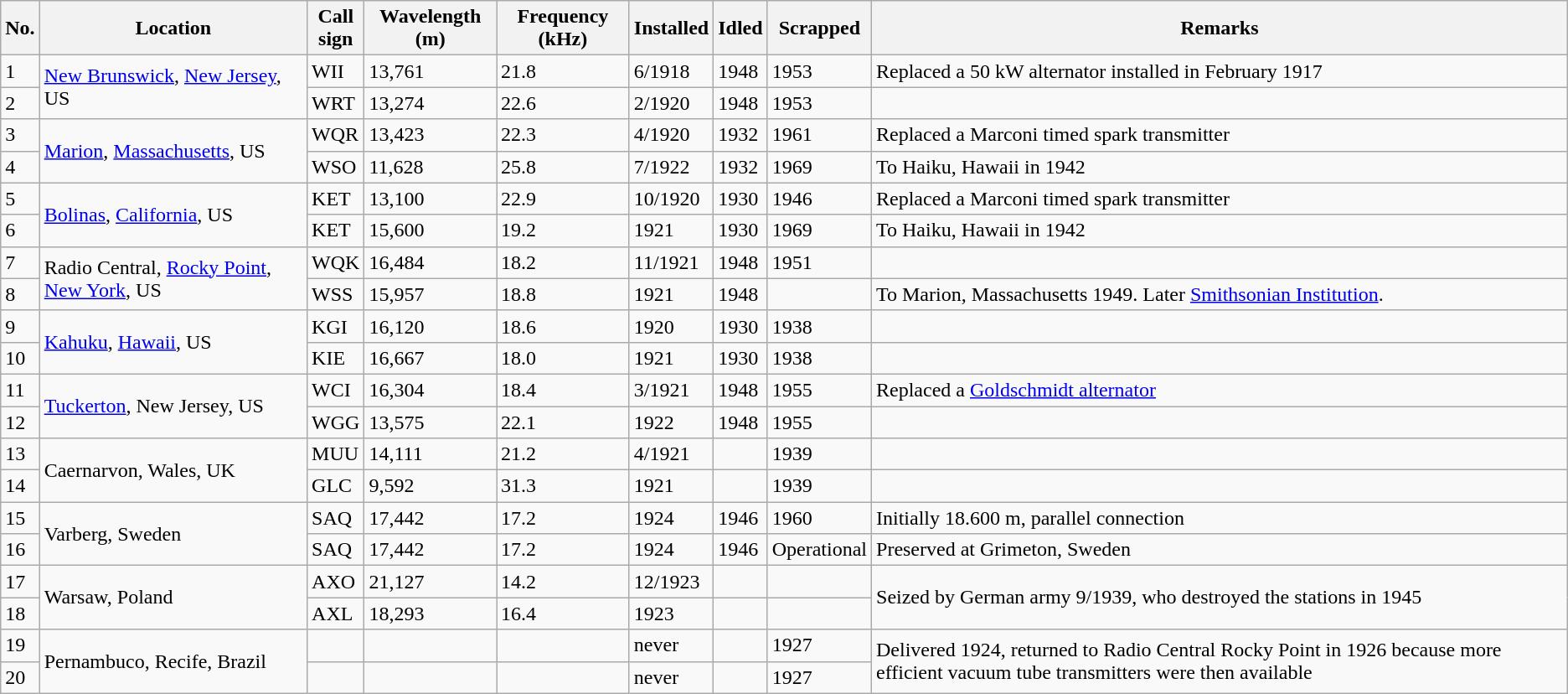<table class="wikitable sortable">
<tr>
<th>No.</th>
<th>Location</th>
<th>Call<br>sign</th>
<th>Wavelength (m)</th>
<th>Frequency (kHz)</th>
<th>Installed</th>
<th>Idled</th>
<th>Scrapped</th>
<th>Remarks</th>
</tr>
<tr>
<td>1</td>
<td rowspan="2"><a href='#'>New Brunswick</a>, <a href='#'>New Jersey</a>, US</td>
<td>WII</td>
<td>13,761</td>
<td>21.8</td>
<td>6/1918</td>
<td>1948</td>
<td>1953</td>
<td>Replaced a 50 kW alternator installed in February 1917</td>
</tr>
<tr>
<td>2</td>
<td>WRT</td>
<td>13,274</td>
<td>22.6</td>
<td>2/1920</td>
<td>1948</td>
<td>1953</td>
<td></td>
</tr>
<tr>
<td>3</td>
<td rowspan="2"><a href='#'>Marion</a>, <a href='#'>Massachusetts</a>, US</td>
<td>WQR</td>
<td>13,423</td>
<td>22.3</td>
<td>4/1920</td>
<td>1932</td>
<td>1961</td>
<td>Replaced a Marconi timed spark transmitter</td>
</tr>
<tr>
<td>4</td>
<td>WSO</td>
<td>11,628</td>
<td>25.8</td>
<td>7/1922</td>
<td>1932</td>
<td>1969</td>
<td>To Haiku, Hawaii in 1942</td>
</tr>
<tr>
<td>5</td>
<td rowspan="2"><a href='#'>Bolinas</a>, <a href='#'>California</a>, US</td>
<td>KET</td>
<td>13,100</td>
<td>22.9</td>
<td>10/1920</td>
<td>1930</td>
<td>1946</td>
<td>Replaced a Marconi timed spark transmitter</td>
</tr>
<tr>
<td>6</td>
<td>KET</td>
<td>15,600</td>
<td>19.2</td>
<td>1921</td>
<td>1930</td>
<td>1969</td>
<td>To Haiku, Hawaii in 1942</td>
</tr>
<tr>
<td>7</td>
<td rowspan="2">Radio Central, <a href='#'>Rocky Point</a>, <a href='#'>New York</a>, US</td>
<td>WQK</td>
<td>16,484</td>
<td>18.2</td>
<td>11/1921</td>
<td>1948</td>
<td>1951</td>
<td></td>
</tr>
<tr>
<td>8</td>
<td>WSS</td>
<td>15,957</td>
<td>18.8</td>
<td>1921</td>
<td>1948</td>
<td></td>
<td>To Marion, Massachusetts 1949. Later <a href='#'>Smithsonian Institution</a>.</td>
</tr>
<tr>
<td>9</td>
<td rowspan="2"><a href='#'>Kahuku</a>, <a href='#'>Hawaii</a>, US</td>
<td>KGI</td>
<td>16,120</td>
<td>18.6</td>
<td>1920</td>
<td>1930</td>
<td>1938</td>
<td></td>
</tr>
<tr>
<td>10</td>
<td>KIE</td>
<td>16,667</td>
<td>18.0</td>
<td>1921</td>
<td>1930</td>
<td>1938</td>
<td></td>
</tr>
<tr>
<td>11</td>
<td rowspan="2"><a href='#'>Tuckerton</a>, New Jersey, US</td>
<td>WCI</td>
<td>16,304</td>
<td>18.4</td>
<td>3/1921</td>
<td>1948</td>
<td>1955</td>
<td>Replaced a <a href='#'>Goldschmidt alternator</a></td>
</tr>
<tr>
<td>12</td>
<td>WGG</td>
<td>13,575</td>
<td>22.1</td>
<td>1922</td>
<td>1948</td>
<td>1955</td>
<td></td>
</tr>
<tr>
<td>13</td>
<td rowspan="2">Caernarvon, Wales, UK</td>
<td>MUU</td>
<td>14,111</td>
<td>21.2</td>
<td>4/1921</td>
<td></td>
<td>1939</td>
<td></td>
</tr>
<tr>
<td>14</td>
<td>GLC</td>
<td>9,592</td>
<td>31.3</td>
<td>1921</td>
<td></td>
<td>1939</td>
<td></td>
</tr>
<tr>
<td>15</td>
<td rowspan="2">Varberg, Sweden</td>
<td>SAQ</td>
<td>17,442</td>
<td>17.2</td>
<td>1924</td>
<td>1946</td>
<td>1960</td>
<td>Initially 18.600 m, parallel connection</td>
</tr>
<tr>
<td>16</td>
<td>SAQ</td>
<td>17,442</td>
<td>17.2</td>
<td>1924</td>
<td>1946</td>
<td>Operational</td>
<td>Preserved at Grimeton, Sweden</td>
</tr>
<tr>
<td>17</td>
<td rowspan="2">Warsaw, Poland</td>
<td>AXO</td>
<td>21,127</td>
<td>14.2</td>
<td>12/1923</td>
<td></td>
<td></td>
<td rowspan="2">Seized by German army 9/1939, who destroyed the stations in 1945</td>
</tr>
<tr>
<td>18</td>
<td>AXL</td>
<td>18,293</td>
<td>16.4</td>
<td>1923</td>
<td></td>
<td></td>
</tr>
<tr>
<td>19</td>
<td rowspan="2">Pernambuco, Recife, Brazil</td>
<td></td>
<td></td>
<td></td>
<td>never</td>
<td></td>
<td>1927</td>
<td rowspan="2">Delivered 1924, returned to Radio Central Rocky Point in 1926 because more efficient vacuum tube transmitters were then available</td>
</tr>
<tr>
<td>20</td>
<td></td>
<td></td>
<td></td>
<td>never</td>
<td></td>
<td>1927</td>
</tr>
</table>
